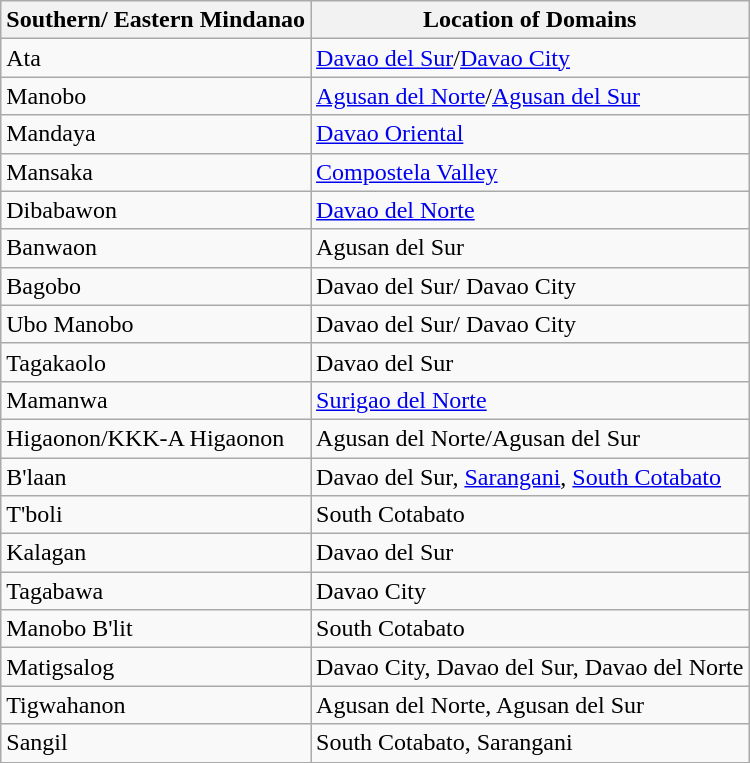<table class="wikitable">
<tr>
<th>Southern/ Eastern Mindanao</th>
<th>Location of Domains</th>
</tr>
<tr>
<td>Ata</td>
<td><a href='#'>Davao del Sur</a>/<a href='#'>Davao City</a></td>
</tr>
<tr>
<td>Manobo</td>
<td><a href='#'>Agusan del Norte</a>/<a href='#'>Agusan del Sur</a></td>
</tr>
<tr>
<td>Mandaya</td>
<td><a href='#'>Davao Oriental</a></td>
</tr>
<tr>
<td>Mansaka</td>
<td><a href='#'>Compostela Valley</a></td>
</tr>
<tr>
<td>Dibabawon</td>
<td><a href='#'>Davao del Norte</a></td>
</tr>
<tr>
<td>Banwaon</td>
<td>Agusan del Sur</td>
</tr>
<tr>
<td>Bagobo</td>
<td>Davao del Sur/ Davao City</td>
</tr>
<tr>
<td>Ubo Manobo</td>
<td>Davao del Sur/ Davao City</td>
</tr>
<tr>
<td>Tagakaolo</td>
<td>Davao del Sur</td>
</tr>
<tr>
<td>Mamanwa</td>
<td><a href='#'>Surigao del Norte</a></td>
</tr>
<tr>
<td>Higaonon/KKK-A Higaonon</td>
<td>Agusan del Norte/Agusan del Sur</td>
</tr>
<tr>
<td>B'laan</td>
<td>Davao del Sur, <a href='#'>Sarangani</a>, <a href='#'>South Cotabato</a></td>
</tr>
<tr>
<td>T'boli</td>
<td>South Cotabato</td>
</tr>
<tr>
<td>Kalagan</td>
<td>Davao del Sur</td>
</tr>
<tr>
<td>Tagabawa</td>
<td>Davao City</td>
</tr>
<tr>
<td>Manobo B'lit</td>
<td>South Cotabato</td>
</tr>
<tr>
<td>Matigsalog</td>
<td>Davao City, Davao del Sur, Davao del Norte</td>
</tr>
<tr>
<td>Tigwahanon</td>
<td>Agusan del Norte, Agusan del Sur</td>
</tr>
<tr>
<td>Sangil</td>
<td>South Cotabato, Sarangani</td>
</tr>
</table>
